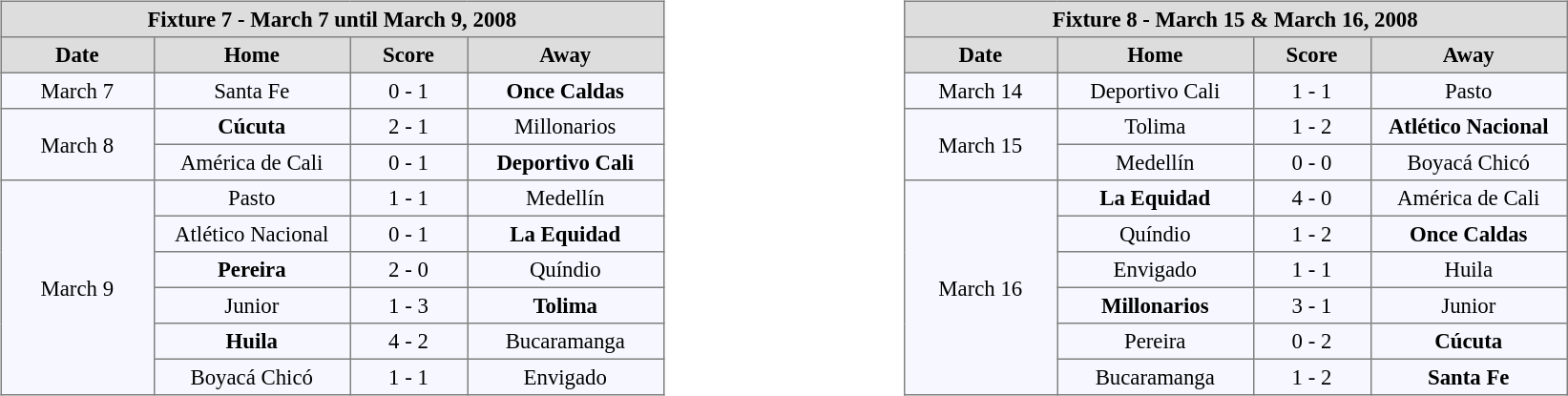<table width=100%>
<tr>
<td valign=top width=50% align=left><br><table align=center bgcolor="#f7f8ff" cellpadding="3" cellspacing="0" border="1" style="font-size: 95%; border: gray solid 1px; border-collapse: collapse;">
<tr align=center bgcolor=#DDDDDD style="color:black;">
<th colspan=4 align=center>Fixture 7 - March 7 until March 9, 2008</th>
</tr>
<tr align=center bgcolor=#DDDDDD style="color:black;">
<th width="100">Date</th>
<th width="130">Home</th>
<th width="75">Score</th>
<th width="130">Away</th>
</tr>
<tr align=center>
<td rowspan="1" align=center>March 7</td>
<td>Santa Fe</td>
<td>0 - 1</td>
<td><strong>Once Caldas</strong></td>
</tr>
<tr align=center>
<td rowspan="2" align=center>March 8</td>
<td><strong>Cúcuta</strong></td>
<td>2 - 1</td>
<td>Millonarios</td>
</tr>
<tr align=center>
<td>América de Cali</td>
<td>0 - 1</td>
<td><strong>Deportivo Cali</strong></td>
</tr>
<tr align=center>
<td rowspan="6" align=center>March 9</td>
<td>Pasto</td>
<td>1 - 1</td>
<td>Medellín</td>
</tr>
<tr align=center>
<td>Atlético Nacional</td>
<td>0 - 1</td>
<td><strong>La Equidad</strong></td>
</tr>
<tr align=center>
<td><strong>Pereira</strong></td>
<td>2 - 0</td>
<td>Quíndio</td>
</tr>
<tr align=center>
<td>Junior</td>
<td>1 - 3</td>
<td><strong>Tolima</strong></td>
</tr>
<tr align=center>
<td><strong>Huila</strong></td>
<td>4 - 2</td>
<td>Bucaramanga</td>
</tr>
<tr align=center>
<td>Boyacá Chicó</td>
<td>1 - 1</td>
<td>Envigado</td>
</tr>
</table>
</td>
<td valign=top width=50% align=left><br><table align=center bgcolor="#f7f8ff" cellpadding="3" cellspacing="0" border="1" style="font-size: 95%; border: gray solid 1px; border-collapse: collapse;">
<tr align=center bgcolor=#DDDDDD style="color:black;">
<th colspan=4 align=center>Fixture 8 - March 15 & March 16, 2008</th>
</tr>
<tr align=center bgcolor=#DDDDDD style="color:black;">
<th width="100">Date</th>
<th width="130">Home</th>
<th width="75">Score</th>
<th width="130">Away</th>
</tr>
<tr align=center>
<td rowspan="1" align=center>March 14</td>
<td>Deportivo Cali</td>
<td>1 - 1</td>
<td>Pasto</td>
</tr>
<tr align=center>
<td rowspan="2" align=center>March 15</td>
<td>Tolima</td>
<td>1 - 2</td>
<td><strong>Atlético Nacional</strong></td>
</tr>
<tr align=center>
<td>Medellín</td>
<td>0 - 0</td>
<td>Boyacá Chicó</td>
</tr>
<tr align=center>
<td rowspan="6" align=center>March 16</td>
<td><strong>La Equidad</strong></td>
<td>4 - 0</td>
<td>América de Cali</td>
</tr>
<tr align=center>
<td>Quíndio</td>
<td>1 - 2</td>
<td><strong>Once Caldas</strong></td>
</tr>
<tr align=center>
<td>Envigado</td>
<td>1 - 1</td>
<td>Huila</td>
</tr>
<tr align=center>
<td><strong>Millonarios</strong></td>
<td>3 - 1</td>
<td>Junior</td>
</tr>
<tr align=center>
<td>Pereira</td>
<td>0 - 2</td>
<td><strong>Cúcuta</strong></td>
</tr>
<tr align=center>
<td>Bucaramanga</td>
<td>1 - 2</td>
<td><strong>Santa Fe</strong></td>
</tr>
</table>
</td>
</tr>
</table>
